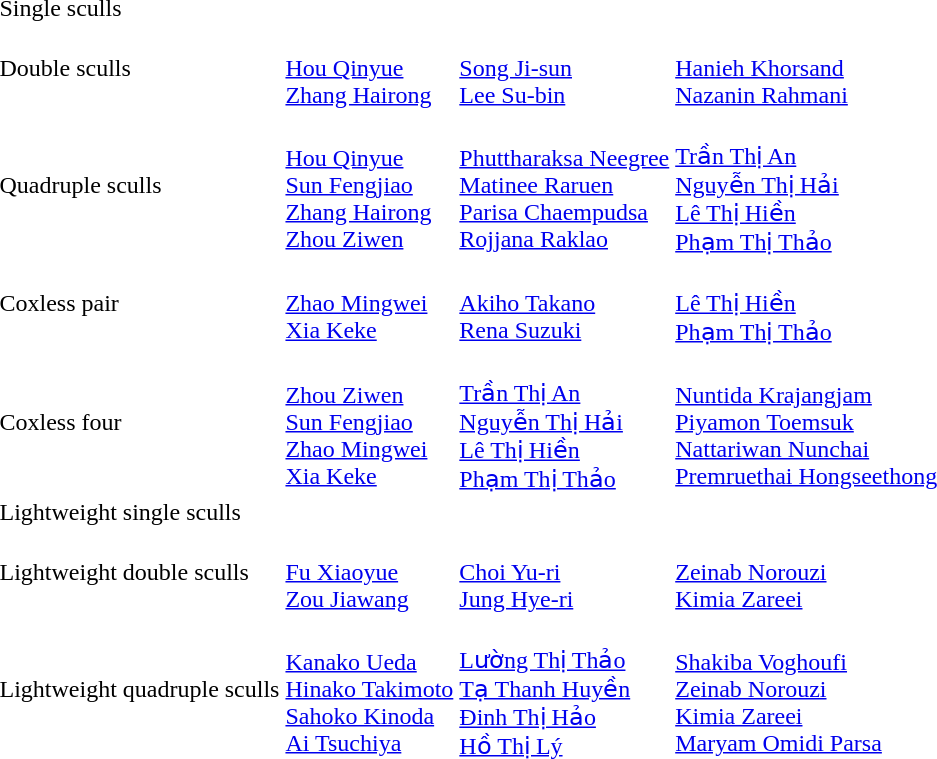<table>
<tr>
<td>Single sculls</td>
<td></td>
<td></td>
<td></td>
</tr>
<tr>
<td>Double sculls</td>
<td><br><a href='#'>Hou Qinyue</a><br><a href='#'>Zhang Hairong</a></td>
<td><br><a href='#'>Song Ji-sun</a><br><a href='#'>Lee Su-bin</a></td>
<td><br><a href='#'>Hanieh Khorsand</a><br><a href='#'>Nazanin Rahmani</a></td>
</tr>
<tr>
<td>Quadruple sculls</td>
<td><br><a href='#'>Hou Qinyue</a><br><a href='#'>Sun Fengjiao</a><br><a href='#'>Zhang Hairong</a><br><a href='#'>Zhou Ziwen</a></td>
<td><br><a href='#'>Phuttharaksa Neegree</a><br><a href='#'>Matinee Raruen</a><br><a href='#'>Parisa Chaempudsa</a><br><a href='#'>Rojjana Raklao</a></td>
<td><br><a href='#'>Trần Thị An</a><br><a href='#'>Nguyễn Thị Hải</a><br><a href='#'>Lê Thị Hiền</a><br><a href='#'>Phạm Thị Thảo</a></td>
</tr>
<tr>
<td>Coxless pair</td>
<td><br><a href='#'>Zhao Mingwei</a><br><a href='#'>Xia Keke</a></td>
<td><br><a href='#'>Akiho Takano</a><br><a href='#'>Rena Suzuki</a></td>
<td><br><a href='#'>Lê Thị Hiền</a><br><a href='#'>Phạm Thị Thảo</a></td>
</tr>
<tr>
<td>Coxless four</td>
<td><br><a href='#'>Zhou Ziwen</a><br><a href='#'>Sun Fengjiao</a><br><a href='#'>Zhao Mingwei</a><br><a href='#'>Xia Keke</a></td>
<td><br><a href='#'>Trần Thị An</a><br><a href='#'>Nguyễn Thị Hải</a><br><a href='#'>Lê Thị Hiền</a><br><a href='#'>Phạm Thị Thảo</a></td>
<td><br><a href='#'>Nuntida Krajangjam</a><br><a href='#'>Piyamon Toemsuk</a><br><a href='#'>Nattariwan Nunchai</a><br><a href='#'>Premruethai Hongseethong</a></td>
</tr>
<tr>
<td>Lightweight single sculls</td>
<td></td>
<td></td>
<td></td>
</tr>
<tr>
<td>Lightweight double sculls</td>
<td><br><a href='#'>Fu Xiaoyue</a><br><a href='#'>Zou Jiawang</a></td>
<td><br><a href='#'>Choi Yu-ri</a><br><a href='#'>Jung Hye-ri</a></td>
<td><br><a href='#'>Zeinab Norouzi</a><br><a href='#'>Kimia Zareei</a></td>
</tr>
<tr>
<td>Lightweight quadruple sculls</td>
<td><br><a href='#'>Kanako Ueda</a><br><a href='#'>Hinako Takimoto</a><br><a href='#'>Sahoko Kinoda</a><br><a href='#'>Ai Tsuchiya</a></td>
<td><br><a href='#'>Lường Thị Thảo</a><br><a href='#'>Tạ Thanh Huyền</a><br><a href='#'>Đinh Thị Hảo</a><br><a href='#'>Hồ Thị Lý</a></td>
<td><br><a href='#'>Shakiba Voghoufi</a><br><a href='#'>Zeinab Norouzi</a><br><a href='#'>Kimia Zareei</a><br><a href='#'>Maryam Omidi Parsa</a></td>
</tr>
</table>
